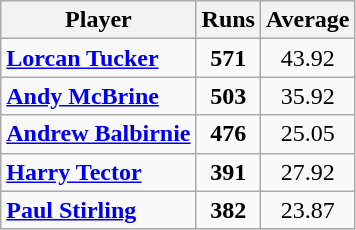<table class="wikitable sortable" style="text-align: center;">
<tr>
<th class="unsortable">Player</th>
<th>Runs</th>
<th>Average</th>
</tr>
<tr>
<td align="left"><strong><a href='#'>Lorcan Tucker</a></strong></td>
<td><strong>571</strong></td>
<td>43.92</td>
</tr>
<tr>
<td align="left"><strong><a href='#'>Andy McBrine</a></strong></td>
<td><strong>503</strong></td>
<td>35.92</td>
</tr>
<tr>
<td align="left"><strong><a href='#'>Andrew Balbirnie</a></strong></td>
<td><strong>476</strong></td>
<td>25.05</td>
</tr>
<tr>
<td align="left"><strong><a href='#'>Harry Tector</a></strong></td>
<td><strong>391</strong></td>
<td>27.92</td>
</tr>
<tr>
<td align="left"><strong><a href='#'>Paul Stirling</a></strong></td>
<td><strong>382</strong></td>
<td>23.87</td>
</tr>
</table>
